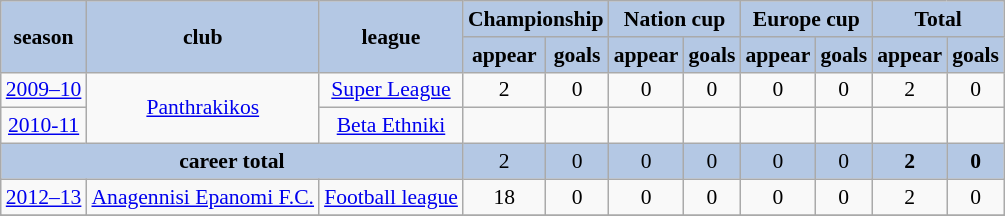<table class="wikitable" style="text-align:center; font-size:90%">
<tr bgcolor=#b4c8e4>
<td rowspan=2><strong>season</strong></td>
<td rowspan=2><strong>club</strong></td>
<td rowspan=2><strong>league</strong></td>
<td colspan=2><strong>Championship</strong></td>
<td colspan=2><strong>Nation cup</strong></td>
<td colspan=2><strong>Europe cup</strong></td>
<td colspan=2><strong>Total</strong></td>
</tr>
<tr bgcolor=#b4c8e4>
<td><strong>appear</strong></td>
<td><strong>goals</strong></td>
<td><strong>appear</strong></td>
<td><strong>goals</strong></td>
<td><strong>appear</strong></td>
<td><strong>goals</strong></td>
<td><strong>appear</strong></td>
<td><strong>goals</strong></td>
</tr>
<tr>
<td><a href='#'>2009–10</a></td>
<td rowspan=2><a href='#'>Panthrakikos</a></td>
<td rowspan=1><a href='#'>Super League</a></td>
<td>2</td>
<td>0</td>
<td>0</td>
<td>0</td>
<td>0</td>
<td>0</td>
<td>2</td>
<td>0</td>
</tr>
<tr>
<td><a href='#'>2010-11</a></td>
<td rowspan=1><a href='#'>Beta Ethniki</a></td>
<td></td>
<td></td>
<td></td>
<td></td>
<td></td>
<td></td>
<td></td>
<td></td>
</tr>
<tr bgcolor=#b4c8e4>
<td colspan=3><strong>career total</strong></td>
<td>2</td>
<td>0</td>
<td>0</td>
<td>0</td>
<td>0</td>
<td>0</td>
<td><strong>2</strong></td>
<td><strong>0</strong></td>
</tr>
<tr>
<td><a href='#'>2012–13</a></td>
<td rowspan=2><a href='#'>Anagennisi Epanomi F.C.</a></td>
<td rowspan=1><a href='#'>Football league</a></td>
<td>18</td>
<td>0</td>
<td>0</td>
<td>0</td>
<td>0</td>
<td>0</td>
<td>2</td>
<td>0</td>
</tr>
<tr>
</tr>
<tr>
</tr>
</table>
